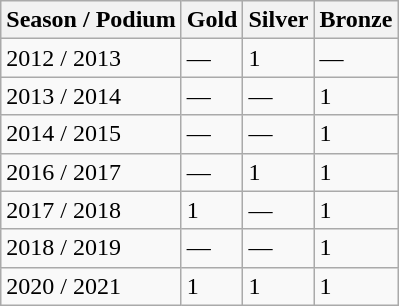<table class="wikitable">
<tr>
<th>Season / Podium</th>
<th>Gold</th>
<th>Silver</th>
<th>Bronze</th>
</tr>
<tr>
<td>2012 / 2013</td>
<td>—</td>
<td>1</td>
<td>—</td>
</tr>
<tr>
<td>2013 / 2014</td>
<td>—</td>
<td>—</td>
<td>1</td>
</tr>
<tr>
<td>2014 / 2015</td>
<td>—</td>
<td>—</td>
<td>1</td>
</tr>
<tr>
<td>2016 / 2017</td>
<td>—</td>
<td>1</td>
<td>1</td>
</tr>
<tr>
<td>2017 / 2018</td>
<td>1</td>
<td>—</td>
<td>1</td>
</tr>
<tr>
<td>2018 / 2019</td>
<td>—</td>
<td>—</td>
<td>1</td>
</tr>
<tr>
<td>2020 / 2021</td>
<td>1</td>
<td>1</td>
<td>1</td>
</tr>
</table>
